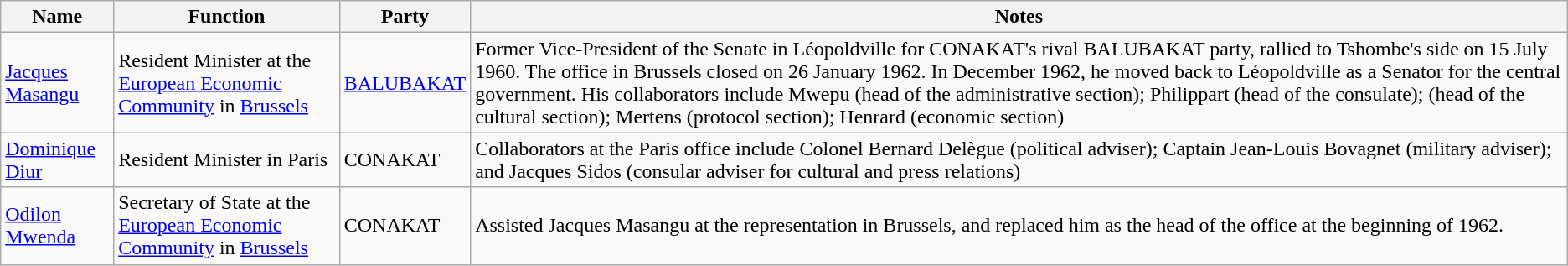<table class="wikitable">
<tr>
<th>Name</th>
<th>Function</th>
<th>Party</th>
<th>Notes</th>
</tr>
<tr>
<td><a href='#'>Jacques Masangu</a></td>
<td>Resident Minister at the <a href='#'>European Economic Community</a> in <a href='#'>Brussels</a></td>
<td><a href='#'>BALUBAKAT</a></td>
<td>Former Vice-President of the Senate in Léopoldville for CONAKAT's rival BALUBAKAT party, rallied to Tshombe's side on 15 July 1960. The office in Brussels closed on 26 January 1962. In December 1962, he moved back to Léopoldville as a Senator for the central government. His collaborators include Mwepu (head of the administrative section); Philippart (head of the consulate);  (head of the cultural section); Mertens (protocol section); Henrard (economic section)</td>
</tr>
<tr>
<td><a href='#'>Dominique Diur</a></td>
<td>Resident Minister in Paris</td>
<td>CONAKAT</td>
<td>Collaborators at the Paris office include Colonel Bernard Delègue (political adviser); Captain Jean-Louis Bovagnet (military adviser); and Jacques Sidos (consular adviser for cultural and press relations)</td>
</tr>
<tr>
<td><a href='#'>Odilon Mwenda</a></td>
<td>Secretary of State at the <a href='#'>European Economic Community</a> in <a href='#'>Brussels</a></td>
<td>CONAKAT</td>
<td>Assisted Jacques Masangu at the representation in Brussels, and replaced him as the head of the office at the beginning of 1962.</td>
</tr>
</table>
